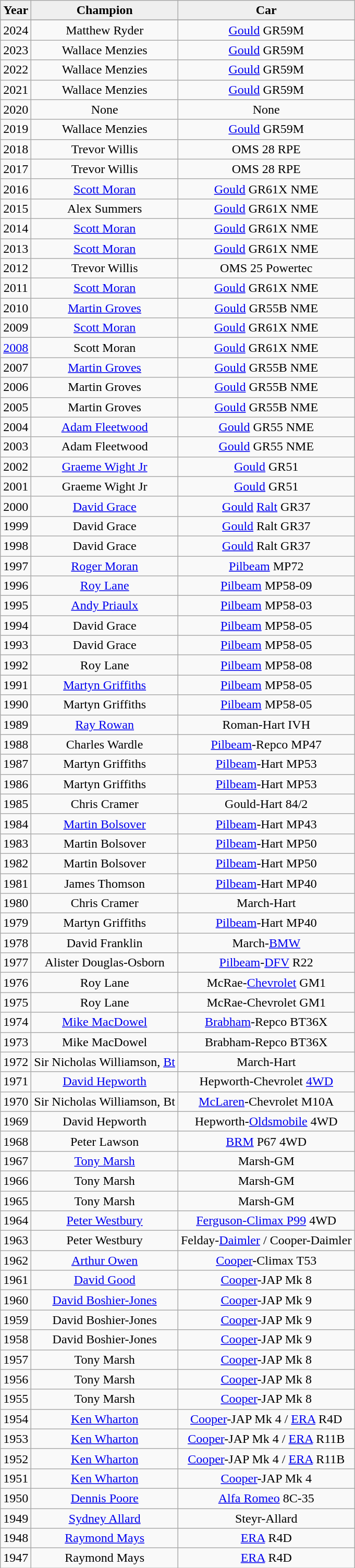<table class="wikitable sortable">
<tr ---->
<th style="background:#efefef;">Year</th>
<th style="background:#efefef;">Champion</th>
<th style="background:#efefef;">Car</th>
</tr>
<tr>
</tr>
<tr ---- align="center">
<td>2024</td>
<td>Matthew Ryder</td>
<td><a href='#'>Gould</a> GR59M</td>
</tr>
<tr ---- align="center">
<td>2023</td>
<td>Wallace Menzies</td>
<td><a href='#'>Gould</a> GR59M</td>
</tr>
<tr ---- align="center">
<td>2022</td>
<td>Wallace Menzies</td>
<td><a href='#'>Gould</a> GR59M</td>
</tr>
<tr ---- align="center">
<td>2021</td>
<td>Wallace Menzies</td>
<td><a href='#'>Gould</a> GR59M</td>
</tr>
<tr ---- align="center">
<td>2020</td>
<td>None</td>
<td>None</td>
</tr>
<tr ---- align="center">
<td>2019</td>
<td>Wallace Menzies</td>
<td><a href='#'>Gould</a> GR59M</td>
</tr>
<tr ---- align="center">
<td>2018</td>
<td>Trevor Willis</td>
<td>OMS 28 RPE</td>
</tr>
<tr ---- align="center">
<td>2017</td>
<td>Trevor Willis</td>
<td>OMS 28 RPE</td>
</tr>
<tr ---- align="center">
<td>2016</td>
<td><a href='#'>Scott Moran</a></td>
<td><a href='#'>Gould</a> GR61X NME</td>
</tr>
<tr ---- align="center">
<td>2015</td>
<td>Alex Summers</td>
<td><a href='#'>Gould</a> GR61X NME</td>
</tr>
<tr ---- align="center">
<td>2014</td>
<td><a href='#'>Scott Moran</a></td>
<td><a href='#'>Gould</a> GR61X NME</td>
</tr>
<tr ---- align="center">
<td>2013</td>
<td><a href='#'>Scott Moran</a></td>
<td><a href='#'>Gould</a> GR61X NME</td>
</tr>
<tr ---- align="center">
<td>2012</td>
<td>Trevor Willis</td>
<td>OMS 25 Powertec</td>
</tr>
<tr ---- align="center">
<td>2011</td>
<td><a href='#'>Scott Moran</a></td>
<td><a href='#'>Gould</a> GR61X NME</td>
</tr>
<tr ---- align="center">
<td>2010</td>
<td><a href='#'>Martin Groves</a></td>
<td><a href='#'>Gould</a> GR55B NME</td>
</tr>
<tr ---- align="center">
<td>2009</td>
<td><a href='#'>Scott Moran</a></td>
<td><a href='#'>Gould</a> GR61X NME</td>
</tr>
<tr ---- align="center">
<td><a href='#'>2008</a></td>
<td>Scott Moran</td>
<td><a href='#'>Gould</a> GR61X NME</td>
</tr>
<tr ---- align="center">
<td>2007</td>
<td><a href='#'>Martin Groves</a></td>
<td><a href='#'>Gould</a> GR55B NME</td>
</tr>
<tr ---- align="center">
<td>2006</td>
<td>Martin Groves</td>
<td><a href='#'>Gould</a> GR55B NME</td>
</tr>
<tr ---- align="center">
<td>2005</td>
<td>Martin Groves</td>
<td><a href='#'>Gould</a> GR55B NME</td>
</tr>
<tr ---- align="center">
<td>2004</td>
<td><a href='#'>Adam Fleetwood</a></td>
<td><a href='#'>Gould</a> GR55 NME</td>
</tr>
<tr ---- align="center">
<td>2003</td>
<td>Adam Fleetwood</td>
<td><a href='#'>Gould</a> GR55 NME</td>
</tr>
<tr ---- align="center">
<td>2002</td>
<td><a href='#'>Graeme Wight Jr</a></td>
<td><a href='#'>Gould</a> GR51</td>
</tr>
<tr ---- align="center">
<td>2001</td>
<td>Graeme Wight Jr</td>
<td><a href='#'>Gould</a> GR51</td>
</tr>
<tr ---- align="center">
<td>2000</td>
<td><a href='#'>David Grace</a></td>
<td><a href='#'>Gould</a> <a href='#'>Ralt</a> GR37</td>
</tr>
<tr ---- align="center">
<td>1999</td>
<td>David Grace</td>
<td><a href='#'>Gould</a> Ralt GR37</td>
</tr>
<tr ---- align="center">
<td>1998</td>
<td>David Grace</td>
<td><a href='#'>Gould</a> Ralt GR37</td>
</tr>
<tr ---- align="center">
<td>1997</td>
<td><a href='#'>Roger Moran</a></td>
<td><a href='#'>Pilbeam</a> MP72</td>
</tr>
<tr ---- align="center">
<td>1996</td>
<td><a href='#'>Roy Lane</a></td>
<td><a href='#'>Pilbeam</a> MP58-09</td>
</tr>
<tr ---- align="center">
<td>1995</td>
<td><a href='#'>Andy Priaulx</a></td>
<td><a href='#'>Pilbeam</a> MP58-03</td>
</tr>
<tr ---- align="center">
<td>1994</td>
<td>David Grace</td>
<td><a href='#'>Pilbeam</a> MP58-05</td>
</tr>
<tr ---- align="center">
<td>1993</td>
<td>David Grace</td>
<td><a href='#'>Pilbeam</a> MP58-05</td>
</tr>
<tr ---- align="center">
<td>1992</td>
<td>Roy Lane</td>
<td><a href='#'>Pilbeam</a> MP58-08</td>
</tr>
<tr ---- align="center">
<td>1991</td>
<td><a href='#'>Martyn Griffiths</a></td>
<td><a href='#'>Pilbeam</a> MP58-05</td>
</tr>
<tr ---- align="center">
<td>1990</td>
<td>Martyn Griffiths</td>
<td><a href='#'>Pilbeam</a> MP58-05</td>
</tr>
<tr ---- align="center">
<td>1989</td>
<td><a href='#'>Ray Rowan</a></td>
<td>Roman-Hart IVH</td>
</tr>
<tr ---- align="center">
<td>1988</td>
<td>Charles Wardle</td>
<td><a href='#'>Pilbeam</a>-Repco MP47</td>
</tr>
<tr ---- align="center">
<td>1987</td>
<td>Martyn Griffiths</td>
<td><a href='#'>Pilbeam</a>-Hart MP53</td>
</tr>
<tr ---- align="center">
<td>1986</td>
<td>Martyn Griffiths</td>
<td><a href='#'>Pilbeam</a>-Hart MP53</td>
</tr>
<tr ---- align="center">
<td>1985</td>
<td>Chris Cramer</td>
<td>Gould-Hart 84/2</td>
</tr>
<tr ---- align="center">
<td>1984</td>
<td><a href='#'>Martin Bolsover</a></td>
<td><a href='#'>Pilbeam</a>-Hart MP43</td>
</tr>
<tr ---- align="center">
<td>1983</td>
<td>Martin Bolsover</td>
<td><a href='#'>Pilbeam</a>-Hart MP50</td>
</tr>
<tr ---- align="center">
<td>1982</td>
<td>Martin Bolsover</td>
<td><a href='#'>Pilbeam</a>-Hart MP50</td>
</tr>
<tr ---- align="center">
<td>1981</td>
<td>James Thomson</td>
<td><a href='#'>Pilbeam</a>-Hart MP40</td>
</tr>
<tr ---- align="center">
<td>1980</td>
<td>Chris Cramer</td>
<td>March-Hart</td>
</tr>
<tr ---- align="center">
<td>1979</td>
<td>Martyn Griffiths</td>
<td><a href='#'>Pilbeam</a>-Hart MP40</td>
</tr>
<tr ---- align="center">
<td>1978</td>
<td>David Franklin</td>
<td>March-<a href='#'>BMW</a></td>
</tr>
<tr ---- align="center">
<td>1977</td>
<td>Alister Douglas-Osborn</td>
<td><a href='#'>Pilbeam</a>-<a href='#'>DFV</a> R22</td>
</tr>
<tr ---- align="center">
<td>1976</td>
<td>Roy Lane</td>
<td>McRae-<a href='#'>Chevrolet</a> GM1</td>
</tr>
<tr ---- align="center">
<td>1975</td>
<td>Roy Lane</td>
<td>McRae-Chevrolet GM1</td>
</tr>
<tr ---- align="center">
<td>1974</td>
<td><a href='#'>Mike MacDowel</a></td>
<td><a href='#'>Brabham</a>-Repco BT36X</td>
</tr>
<tr ---- align="center">
<td>1973</td>
<td>Mike MacDowel</td>
<td>Brabham-Repco BT36X</td>
</tr>
<tr ---- align="center">
<td>1972</td>
<td>Sir Nicholas Williamson, <a href='#'>Bt</a></td>
<td>March-Hart</td>
</tr>
<tr ---- align="center">
<td>1971</td>
<td><a href='#'>David Hepworth</a></td>
<td>Hepworth-Chevrolet <a href='#'>4WD</a></td>
</tr>
<tr ---- align="center">
<td>1970</td>
<td>Sir Nicholas Williamson, Bt</td>
<td><a href='#'>McLaren</a>-Chevrolet M10A</td>
</tr>
<tr ---- align="center">
<td>1969</td>
<td>David Hepworth</td>
<td>Hepworth-<a href='#'>Oldsmobile</a> 4WD</td>
</tr>
<tr ---- align="center">
<td>1968</td>
<td>Peter Lawson</td>
<td><a href='#'>BRM</a> P67 4WD</td>
</tr>
<tr ---- align="center">
<td>1967</td>
<td><a href='#'>Tony Marsh</a></td>
<td>Marsh-GM</td>
</tr>
<tr ---- align="center">
<td>1966</td>
<td>Tony Marsh</td>
<td>Marsh-GM</td>
</tr>
<tr ---- align="center">
<td>1965</td>
<td>Tony Marsh</td>
<td>Marsh-GM</td>
</tr>
<tr ---- align="center">
<td>1964</td>
<td><a href='#'>Peter Westbury</a></td>
<td><a href='#'>Ferguson-Climax P99</a> 4WD</td>
</tr>
<tr ---- align="center">
<td>1963</td>
<td>Peter Westbury</td>
<td>Felday-<a href='#'>Daimler</a> / Cooper-Daimler</td>
</tr>
<tr ---- align="center">
<td>1962</td>
<td><a href='#'>Arthur Owen</a></td>
<td><a href='#'>Cooper</a>-Climax T53</td>
</tr>
<tr ---- align="center">
<td>1961</td>
<td><a href='#'>David Good</a></td>
<td><a href='#'>Cooper</a>-JAP Mk 8</td>
</tr>
<tr ---- align="center">
<td>1960</td>
<td><a href='#'>David Boshier-Jones</a></td>
<td><a href='#'>Cooper</a>-JAP Mk 9</td>
</tr>
<tr ---- align="center">
<td>1959</td>
<td>David Boshier-Jones</td>
<td><a href='#'>Cooper</a>-JAP Mk 9</td>
</tr>
<tr ---- align="center">
<td>1958</td>
<td>David Boshier-Jones</td>
<td><a href='#'>Cooper</a>-JAP Mk 9</td>
</tr>
<tr ---- align="center">
<td>1957</td>
<td>Tony Marsh</td>
<td><a href='#'>Cooper</a>-JAP Mk 8</td>
</tr>
<tr ---- align="center">
<td>1956</td>
<td>Tony Marsh</td>
<td><a href='#'>Cooper</a>-JAP Mk 8</td>
</tr>
<tr ---- align="center">
<td>1955</td>
<td>Tony Marsh</td>
<td><a href='#'>Cooper</a>-JAP Mk 8</td>
</tr>
<tr ---- align="center">
<td>1954</td>
<td><a href='#'>Ken Wharton</a></td>
<td><a href='#'>Cooper</a>-JAP Mk 4 / <a href='#'>ERA</a> R4D</td>
</tr>
<tr ---- align="center">
<td>1953</td>
<td><a href='#'>Ken Wharton</a></td>
<td><a href='#'>Cooper</a>-JAP Mk 4 / <a href='#'>ERA</a> R11B</td>
</tr>
<tr ---- align="center">
<td>1952</td>
<td><a href='#'>Ken Wharton</a></td>
<td><a href='#'>Cooper</a>-JAP Mk 4 / <a href='#'>ERA</a> R11B</td>
</tr>
<tr ---- align="center">
<td>1951</td>
<td><a href='#'>Ken Wharton</a></td>
<td><a href='#'>Cooper</a>-JAP Mk 4</td>
</tr>
<tr ---- align="center">
<td>1950</td>
<td><a href='#'>Dennis Poore</a></td>
<td><a href='#'>Alfa Romeo</a> 8C-35</td>
</tr>
<tr ---- align="center">
<td>1949</td>
<td><a href='#'>Sydney Allard</a></td>
<td>Steyr-Allard</td>
</tr>
<tr ---- align="center">
<td>1948</td>
<td><a href='#'>Raymond Mays</a></td>
<td><a href='#'>ERA</a> R4D</td>
</tr>
<tr ---- align="center">
<td>1947</td>
<td>Raymond Mays</td>
<td><a href='#'>ERA</a> R4D</td>
</tr>
</table>
